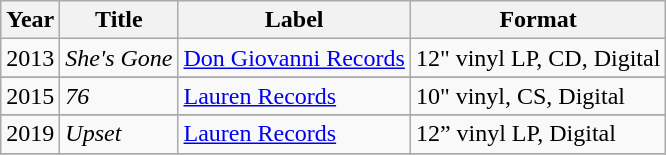<table class="wikitable">
<tr>
<th>Year</th>
<th>Title</th>
<th>Label</th>
<th>Format</th>
</tr>
<tr>
<td>2013</td>
<td><em>She's Gone</em></td>
<td><a href='#'>Don Giovanni Records</a></td>
<td>12" vinyl LP, CD, Digital</td>
</tr>
<tr>
</tr>
<tr>
<td>2015</td>
<td><em>76</em></td>
<td><a href='#'>Lauren Records</a></td>
<td>10" vinyl, CS, Digital</td>
</tr>
<tr>
</tr>
<tr>
<td>2019</td>
<td><em>Upset</em></td>
<td><a href='#'>Lauren Records</a></td>
<td>12” vinyl LP, Digital</td>
</tr>
<tr>
</tr>
</table>
